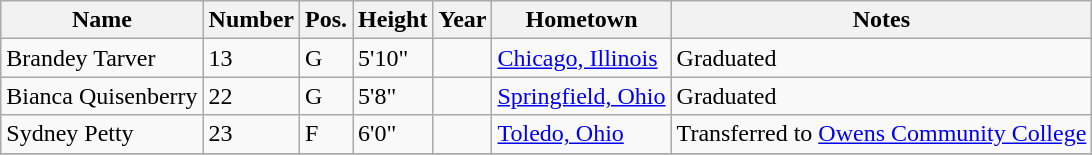<table class="wikitable sortable" border="1">
<tr>
<th>Name</th>
<th>Number</th>
<th>Pos.</th>
<th>Height</th>
<th>Year</th>
<th>Hometown</th>
<th class="unsortable">Notes</th>
</tr>
<tr>
<td>Brandey Tarver</td>
<td>13</td>
<td>G</td>
<td>5'10"</td>
<td></td>
<td><a href='#'>Chicago, Illinois</a></td>
<td>Graduated</td>
</tr>
<tr>
<td>Bianca Quisenberry</td>
<td>22</td>
<td>G</td>
<td>5'8"</td>
<td></td>
<td><a href='#'>Springfield, Ohio</a></td>
<td>Graduated</td>
</tr>
<tr>
<td>Sydney Petty</td>
<td>23</td>
<td>F</td>
<td>6'0"</td>
<td></td>
<td><a href='#'>Toledo, Ohio</a></td>
<td>Transferred to <a href='#'>Owens Community College</a></td>
</tr>
<tr>
</tr>
</table>
